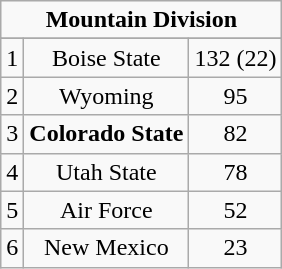<table class="wikitable">
<tr align="center">
<td align="center" Colspan="3"><strong>Mountain Division</strong></td>
</tr>
<tr align="center">
</tr>
<tr align="center">
<td>1</td>
<td>Boise State</td>
<td>132 (22)</td>
</tr>
<tr align="center">
<td>2</td>
<td>Wyoming</td>
<td>95</td>
</tr>
<tr align="center">
<td>3</td>
<td><strong>Colorado State</strong></td>
<td>82</td>
</tr>
<tr align="center">
<td>4</td>
<td>Utah State</td>
<td>78</td>
</tr>
<tr align="center">
<td>5</td>
<td>Air Force</td>
<td>52</td>
</tr>
<tr align="center">
<td>6</td>
<td>New Mexico</td>
<td>23</td>
</tr>
</table>
